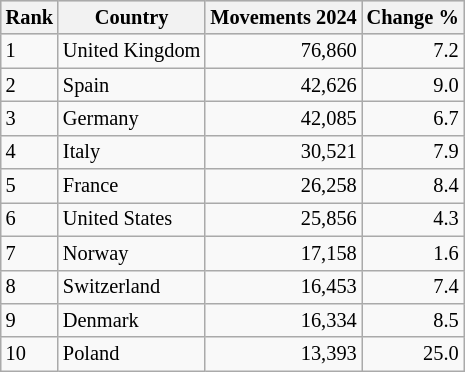<table class="wikitable sortable" style="font-size: 85%; width:align">
<tr style="background:lightgrey;">
<th>Rank</th>
<th>Country</th>
<th>Movements 2024</th>
<th>Change %</th>
</tr>
<tr>
<td>1</td>
<td>United Kingdom</td>
<td style="text-align:right;">76,860</td>
<td style="text-align:right;">7.2</td>
</tr>
<tr>
<td>2</td>
<td>Spain</td>
<td style="text-align:right;">42,626</td>
<td style="text-align:right;">9.0</td>
</tr>
<tr>
<td>3</td>
<td>Germany</td>
<td style="text-align:right;">42,085</td>
<td style="text-align:right;">6.7</td>
</tr>
<tr>
<td>4</td>
<td>Italy</td>
<td style="text-align:right;">30,521</td>
<td style="text-align:right;">7.9</td>
</tr>
<tr>
<td>5</td>
<td>France</td>
<td style="text-align:right;">26,258</td>
<td style="text-align:right;">8.4</td>
</tr>
<tr>
<td>6</td>
<td>United States</td>
<td style="text-align:right;">25,856</td>
<td style="text-align:right;">4.3</td>
</tr>
<tr>
<td>7</td>
<td>Norway</td>
<td style="text-align:right;">17,158</td>
<td style="text-align:right;">1.6</td>
</tr>
<tr>
<td>8</td>
<td>Switzerland</td>
<td style="text-align:right;">16,453</td>
<td style="text-align:right;">7.4</td>
</tr>
<tr>
<td>9</td>
<td>Denmark</td>
<td style="text-align:right;">16,334</td>
<td style="text-align:right;">8.5</td>
</tr>
<tr>
<td>10</td>
<td>Poland</td>
<td style="text-align:right;">13,393</td>
<td style="text-align:right;">25.0</td>
</tr>
</table>
